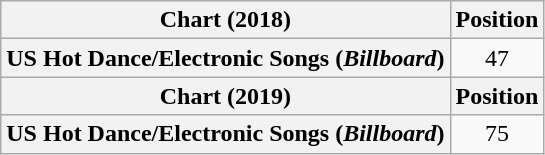<table class="wikitable plainrowheaders" style="text-align:center">
<tr>
<th scope="col">Chart (2018)</th>
<th scope="col">Position</th>
</tr>
<tr>
<th scope="row">US Hot Dance/Electronic Songs (<em>Billboard</em>)</th>
<td>47</td>
</tr>
<tr>
<th scope="col">Chart (2019)</th>
<th scope="col">Position</th>
</tr>
<tr>
<th scope="row">US Hot Dance/Electronic Songs (<em>Billboard</em>)</th>
<td>75</td>
</tr>
</table>
